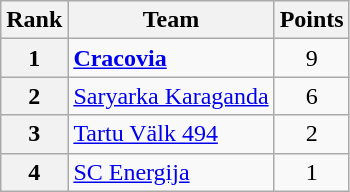<table class="wikitable" style="text-align: center;">
<tr>
<th>Rank</th>
<th>Team</th>
<th>Points</th>
</tr>
<tr>
<th>1</th>
<td style="text-align: left;"> <strong><a href='#'>Cracovia</a></strong></td>
<td>9</td>
</tr>
<tr>
<th>2</th>
<td style="text-align: left;"> <a href='#'>Saryarka Karaganda</a></td>
<td>6</td>
</tr>
<tr>
<th>3</th>
<td style="text-align: left;"> <a href='#'>Tartu Välk 494</a></td>
<td>2</td>
</tr>
<tr>
<th>4</th>
<td style="text-align: left;"> <a href='#'>SC Energija</a></td>
<td>1</td>
</tr>
</table>
